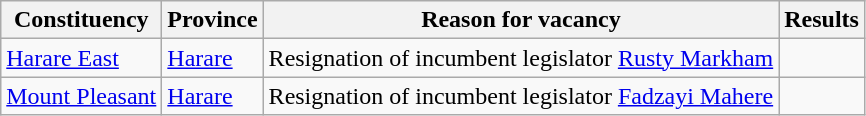<table class="wikitable sortable">
<tr>
<th>Constituency</th>
<th>Province</th>
<th>Reason for vacancy</th>
<th>Results</th>
</tr>
<tr>
<td><a href='#'>Harare East</a></td>
<td><a href='#'>Harare</a></td>
<td>Resignation of incumbent legislator <a href='#'>Rusty Markham</a></td>
<td></td>
</tr>
<tr>
<td><a href='#'>Mount Pleasant</a></td>
<td><a href='#'>Harare</a></td>
<td>Resignation of incumbent legislator <a href='#'>Fadzayi Mahere</a></td>
<td></td>
</tr>
</table>
